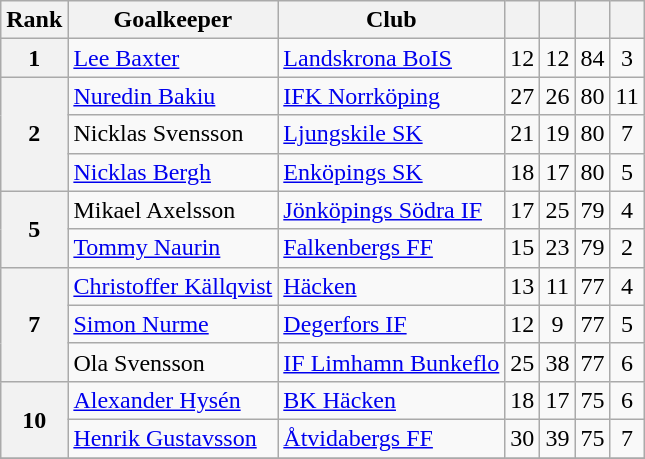<table class="wikitable sortable" style="text-align:center">
<tr>
<th>Rank</th>
<th>Goalkeeper</th>
<th>Club<br></th>
<th></th>
<th></th>
<th></th>
<th></th>
</tr>
<tr>
<th>1</th>
<td align="left"> <a href='#'>Lee Baxter</a></td>
<td align="left"><a href='#'>Landskrona BoIS</a></td>
<td align=center>12</td>
<td align=center>12</td>
<td align=center>84</td>
<td align=center>3</td>
</tr>
<tr>
<th rowspan=3>2</th>
<td align="left"> <a href='#'>Nuredin Bakiu</a></td>
<td align="left"><a href='#'>IFK Norrköping</a></td>
<td align=center>27</td>
<td align=center>26</td>
<td align=center>80</td>
<td align=center>11</td>
</tr>
<tr>
<td align="left"> Nicklas Svensson</td>
<td align="left"><a href='#'>Ljungskile SK</a></td>
<td align=center>21</td>
<td align=center>19</td>
<td align=center>80</td>
<td align=center>7</td>
</tr>
<tr>
<td align="left"> <a href='#'>Nicklas Bergh</a></td>
<td align="left"><a href='#'>Enköpings SK</a></td>
<td align=center>18</td>
<td align=center>17</td>
<td align=center>80</td>
<td align=center>5</td>
</tr>
<tr>
<th rowspan=2>5</th>
<td align="left"> Mikael Axelsson</td>
<td align="left"><a href='#'>Jönköpings Södra IF</a></td>
<td align=center>17</td>
<td align=center>25</td>
<td align=center>79</td>
<td align=center>4</td>
</tr>
<tr>
<td align="left"> <a href='#'>Tommy Naurin</a></td>
<td align="left"><a href='#'>Falkenbergs FF</a></td>
<td align=center>15</td>
<td align=center>23</td>
<td align=center>79</td>
<td align=center>2</td>
</tr>
<tr>
<th rowspan=3>7</th>
<td align="left"> <a href='#'>Christoffer Källqvist</a></td>
<td align="left"><a href='#'>Häcken</a></td>
<td align=center>13</td>
<td align=center>11</td>
<td align=center>77</td>
<td align=center>4</td>
</tr>
<tr>
<td align="left"> <a href='#'>Simon Nurme</a></td>
<td align="left"><a href='#'>Degerfors IF</a></td>
<td align=center>12</td>
<td align=center>9</td>
<td align=center>77</td>
<td align=center>5</td>
</tr>
<tr>
<td align="left"> Ola Svensson</td>
<td align="left"><a href='#'>IF Limhamn Bunkeflo</a></td>
<td align=center>25</td>
<td align=center>38</td>
<td align=center>77</td>
<td align=center>6</td>
</tr>
<tr>
<th rowspan=2>10</th>
<td align="left"> <a href='#'>Alexander Hysén</a></td>
<td align="left"><a href='#'>BK Häcken</a></td>
<td align=center>18</td>
<td align=center>17</td>
<td align=center>75</td>
<td align=center>6</td>
</tr>
<tr>
<td align="left"> <a href='#'>Henrik Gustavsson</a></td>
<td align="left"><a href='#'>Åtvidabergs FF</a></td>
<td align=center>30</td>
<td align=center>39</td>
<td align=center>75</td>
<td align=center>7</td>
</tr>
<tr>
</tr>
</table>
